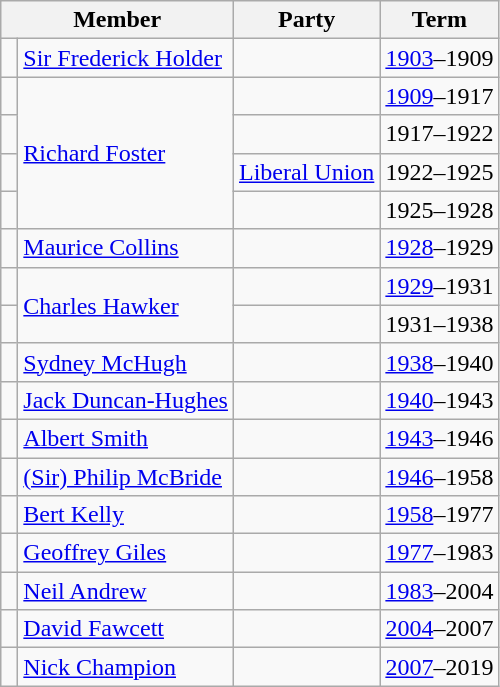<table class="wikitable">
<tr>
<th colspan="2">Member</th>
<th>Party</th>
<th>Term</th>
</tr>
<tr>
<td> </td>
<td><a href='#'>Sir Frederick Holder</a></td>
<td></td>
<td><a href='#'>1903</a>–1909</td>
</tr>
<tr>
<td> </td>
<td rowspan="4"><a href='#'>Richard Foster</a></td>
<td></td>
<td><a href='#'>1909</a>–1917</td>
</tr>
<tr>
<td> </td>
<td></td>
<td>1917–1922</td>
</tr>
<tr>
<td> </td>
<td><a href='#'>Liberal Union</a></td>
<td>1922–1925</td>
</tr>
<tr>
<td> </td>
<td></td>
<td>1925–1928</td>
</tr>
<tr>
<td> </td>
<td><a href='#'>Maurice Collins</a></td>
<td></td>
<td><a href='#'>1928</a>–1929</td>
</tr>
<tr>
<td> </td>
<td rowspan="2"><a href='#'>Charles Hawker</a></td>
<td></td>
<td><a href='#'>1929</a>–1931</td>
</tr>
<tr>
<td> </td>
<td></td>
<td>1931–1938</td>
</tr>
<tr>
<td> </td>
<td><a href='#'>Sydney McHugh</a></td>
<td></td>
<td><a href='#'>1938</a>–1940</td>
</tr>
<tr>
<td> </td>
<td><a href='#'>Jack Duncan-Hughes</a></td>
<td></td>
<td><a href='#'>1940</a>–1943</td>
</tr>
<tr>
<td> </td>
<td><a href='#'>Albert Smith</a></td>
<td></td>
<td><a href='#'>1943</a>–1946</td>
</tr>
<tr>
<td> </td>
<td><a href='#'>(Sir) Philip McBride</a></td>
<td></td>
<td><a href='#'>1946</a>–1958</td>
</tr>
<tr>
<td> </td>
<td><a href='#'>Bert Kelly</a></td>
<td></td>
<td><a href='#'>1958</a>–1977</td>
</tr>
<tr>
<td> </td>
<td><a href='#'>Geoffrey Giles</a></td>
<td></td>
<td><a href='#'>1977</a>–1983</td>
</tr>
<tr>
<td> </td>
<td><a href='#'>Neil Andrew</a></td>
<td></td>
<td><a href='#'>1983</a>–2004</td>
</tr>
<tr>
<td> </td>
<td><a href='#'>David Fawcett</a></td>
<td></td>
<td><a href='#'>2004</a>–2007</td>
</tr>
<tr>
<td> </td>
<td><a href='#'>Nick Champion</a></td>
<td></td>
<td><a href='#'>2007</a>–2019</td>
</tr>
</table>
